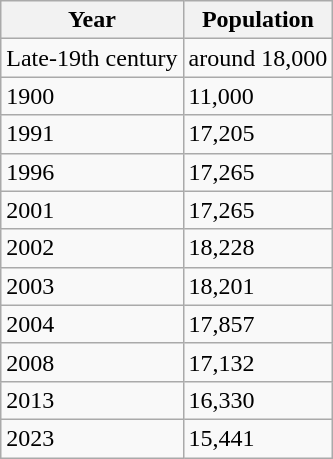<table class="wikitable">
<tr>
<th>Year</th>
<th>Population</th>
</tr>
<tr>
<td>Late-19th century</td>
<td>around 18,000</td>
</tr>
<tr>
<td>1900</td>
<td>11,000</td>
</tr>
<tr>
<td>1991</td>
<td>17,205</td>
</tr>
<tr>
<td>1996</td>
<td>17,265</td>
</tr>
<tr>
<td>2001</td>
<td>17,265</td>
</tr>
<tr>
<td>2002</td>
<td>18,228</td>
</tr>
<tr>
<td>2003</td>
<td>18,201</td>
</tr>
<tr>
<td>2004</td>
<td>17,857</td>
</tr>
<tr>
<td>2008</td>
<td>17,132</td>
</tr>
<tr>
<td>2013</td>
<td>16,330</td>
</tr>
<tr>
<td>2023</td>
<td>15,441</td>
</tr>
</table>
